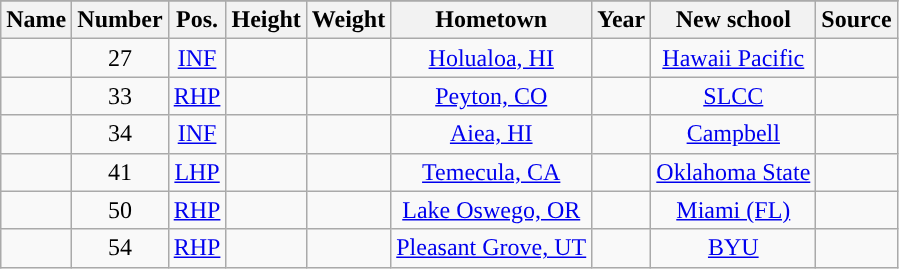<table class="wikitable sortable" style="text-align: center">
<tr>
</tr>
<tr>
<th>Name</th>
<th>Number</th>
<th>Pos.</th>
<th>Height</th>
<th>Weight</th>
<th>Hometown</th>
<th>Year</th>
<th>New school</th>
<th>Source</th>
</tr>
<tr>
<td></td>
<td>27</td>
<td><a href='#'>INF</a></td>
<td></td>
<td></td>
<td><a href='#'>Holualoa, HI</a></td>
<td></td>
<td><a href='#'>Hawaii Pacific</a></td>
<td></td>
</tr>
<tr>
<td></td>
<td>33</td>
<td><a href='#'>RHP</a></td>
<td></td>
<td></td>
<td><a href='#'>Peyton, CO</a></td>
<td></td>
<td><a href='#'>SLCC</a></td>
<td></td>
</tr>
<tr>
<td></td>
<td>34</td>
<td><a href='#'>INF</a></td>
<td></td>
<td></td>
<td><a href='#'>Aiea, HI</a></td>
<td></td>
<td><a href='#'>Campbell</a></td>
<td></td>
</tr>
<tr>
<td></td>
<td>41</td>
<td><a href='#'>LHP</a></td>
<td></td>
<td></td>
<td><a href='#'>Temecula, CA</a></td>
<td></td>
<td><a href='#'>Oklahoma State</a></td>
<td></td>
</tr>
<tr>
<td></td>
<td>50</td>
<td><a href='#'>RHP</a></td>
<td></td>
<td></td>
<td><a href='#'>Lake Oswego, OR</a></td>
<td></td>
<td><a href='#'>Miami (FL)</a></td>
<td></td>
</tr>
<tr>
<td></td>
<td>54</td>
<td><a href='#'>RHP</a></td>
<td></td>
<td></td>
<td><a href='#'>Pleasant Grove, UT</a></td>
<td></td>
<td><a href='#'>BYU</a></td>
<td></td>
</tr>
</table>
